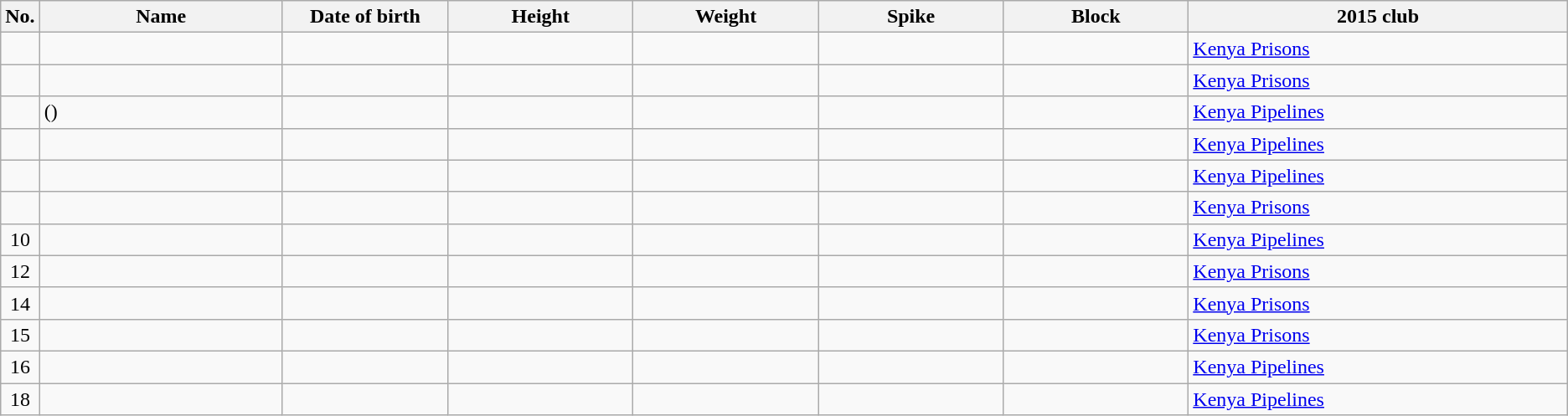<table class="wikitable sortable" style="font-size:100%; text-align:center;">
<tr>
<th>No.</th>
<th style="width:12em">Name</th>
<th style="width:8em">Date of birth</th>
<th style="width:9em">Height</th>
<th style="width:9em">Weight</th>
<th style="width:9em">Spike</th>
<th style="width:9em">Block</th>
<th style="width:19em">2015 club</th>
</tr>
<tr>
<td></td>
<td align=left></td>
<td align=right></td>
<td></td>
<td></td>
<td></td>
<td></td>
<td align=left> <a href='#'>Kenya Prisons</a></td>
</tr>
<tr>
<td></td>
<td align=left></td>
<td align=right></td>
<td></td>
<td></td>
<td></td>
<td></td>
<td align=left> <a href='#'>Kenya Prisons</a></td>
</tr>
<tr>
<td></td>
<td align=left> ()</td>
<td align=right></td>
<td></td>
<td></td>
<td></td>
<td></td>
<td align=left> <a href='#'>Kenya Pipelines</a></td>
</tr>
<tr>
<td></td>
<td align=left></td>
<td align=right></td>
<td></td>
<td></td>
<td></td>
<td></td>
<td align=left> <a href='#'>Kenya Pipelines</a></td>
</tr>
<tr>
<td></td>
<td align=left></td>
<td align=right></td>
<td></td>
<td></td>
<td></td>
<td></td>
<td align=left> <a href='#'>Kenya Pipelines</a></td>
</tr>
<tr>
<td></td>
<td align=left></td>
<td align=right></td>
<td></td>
<td></td>
<td></td>
<td></td>
<td align=left> <a href='#'>Kenya Prisons</a></td>
</tr>
<tr>
<td>10</td>
<td align=left></td>
<td align=right></td>
<td></td>
<td></td>
<td></td>
<td></td>
<td align=left> <a href='#'>Kenya Pipelines</a></td>
</tr>
<tr>
<td>12</td>
<td align=left></td>
<td align=right></td>
<td></td>
<td></td>
<td></td>
<td></td>
<td align=left> <a href='#'>Kenya Prisons</a></td>
</tr>
<tr>
<td>14</td>
<td align=left></td>
<td align=right></td>
<td></td>
<td></td>
<td></td>
<td></td>
<td align=left> <a href='#'>Kenya Prisons</a></td>
</tr>
<tr>
<td>15</td>
<td align=left></td>
<td align=right></td>
<td></td>
<td></td>
<td></td>
<td></td>
<td align=left> <a href='#'>Kenya Prisons</a></td>
</tr>
<tr>
<td>16</td>
<td align=left></td>
<td align=right></td>
<td></td>
<td></td>
<td></td>
<td></td>
<td align=left> <a href='#'>Kenya Pipelines</a></td>
</tr>
<tr>
<td>18</td>
<td align=left></td>
<td align=right></td>
<td></td>
<td></td>
<td></td>
<td></td>
<td align=left> <a href='#'>Kenya Pipelines</a></td>
</tr>
</table>
